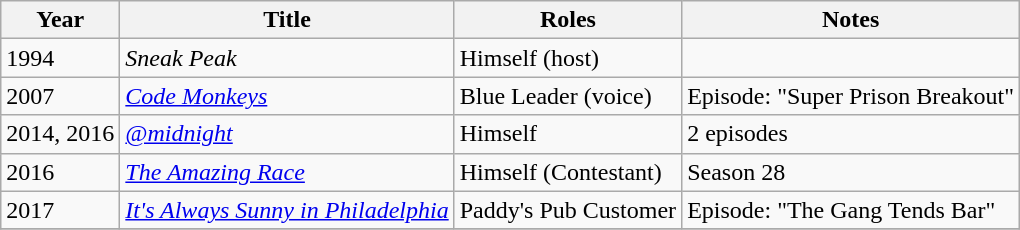<table class="wikitable sortable">
<tr>
<th>Year</th>
<th>Title</th>
<th>Roles</th>
<th>Notes</th>
</tr>
<tr>
<td>1994</td>
<td><em>Sneak Peak</em></td>
<td>Himself (host)</td>
<td></td>
</tr>
<tr>
<td>2007</td>
<td><em><a href='#'>Code Monkeys</a></em></td>
<td>Blue Leader (voice)</td>
<td>Episode: "Super Prison Breakout"</td>
</tr>
<tr>
<td>2014, 2016</td>
<td><em><a href='#'>@midnight</a></em></td>
<td>Himself</td>
<td>2 episodes</td>
</tr>
<tr>
<td>2016</td>
<td><em><a href='#'>The Amazing Race</a></em></td>
<td>Himself (Contestant)</td>
<td>Season 28</td>
</tr>
<tr>
<td>2017</td>
<td><em><a href='#'>It's Always Sunny in Philadelphia</a></em></td>
<td>Paddy's Pub Customer</td>
<td>Episode: "The Gang Tends Bar"</td>
</tr>
<tr>
</tr>
</table>
